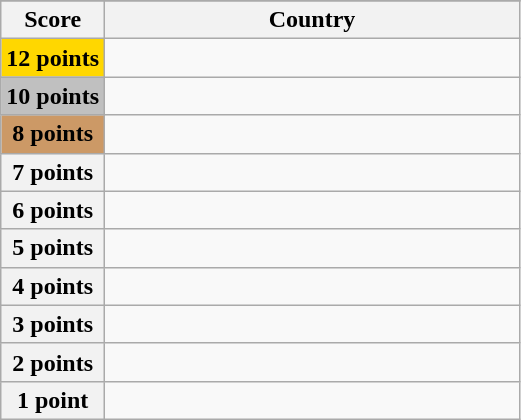<table class="wikitable">
<tr>
</tr>
<tr>
<th scope="col" width="20%">Score</th>
<th scope="col">Country</th>
</tr>
<tr>
<th scope="row" style="background:gold">12 points</th>
<td></td>
</tr>
<tr>
<th scope="row" style="background:silver">10 points</th>
<td></td>
</tr>
<tr>
<th scope="row" style="background:#CC9966">8 points</th>
<td></td>
</tr>
<tr>
<th scope="row">7 points</th>
<td></td>
</tr>
<tr>
<th scope="row">6 points</th>
<td></td>
</tr>
<tr>
<th scope="row">5 points</th>
<td></td>
</tr>
<tr>
<th scope="row">4 points</th>
<td></td>
</tr>
<tr>
<th scope="row">3 points</th>
<td></td>
</tr>
<tr>
<th scope="row">2 points</th>
<td></td>
</tr>
<tr>
<th scope="row">1 point</th>
<td></td>
</tr>
</table>
